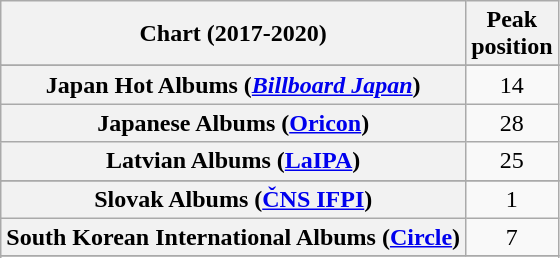<table class="wikitable sortable plainrowheaders" style="text-align:center">
<tr>
<th scope="col">Chart (2017-2020)</th>
<th scope="col">Peak<br> position</th>
</tr>
<tr>
</tr>
<tr>
</tr>
<tr>
</tr>
<tr>
</tr>
<tr>
</tr>
<tr>
</tr>
<tr>
</tr>
<tr>
</tr>
<tr>
</tr>
<tr>
</tr>
<tr>
</tr>
<tr>
</tr>
<tr>
</tr>
<tr>
</tr>
<tr>
</tr>
<tr>
<th scope="row">Japan Hot Albums (<em><a href='#'>Billboard Japan</a></em>)</th>
<td>14</td>
</tr>
<tr>
<th scope="row">Japanese Albums (<a href='#'>Oricon</a>)</th>
<td>28</td>
</tr>
<tr>
<th scope="row">Latvian Albums (<a href='#'>LaIPA</a>)</th>
<td>25</td>
</tr>
<tr>
</tr>
<tr>
</tr>
<tr>
</tr>
<tr>
</tr>
<tr>
</tr>
<tr>
<th scope="row">Slovak Albums (<a href='#'>ČNS IFPI</a>)</th>
<td>1</td>
</tr>
<tr>
<th scope="row">South Korean International Albums (<a href='#'>Circle</a>)</th>
<td>7</td>
</tr>
<tr>
</tr>
<tr>
</tr>
<tr>
</tr>
<tr>
</tr>
<tr>
</tr>
<tr>
</tr>
<tr>
</tr>
</table>
